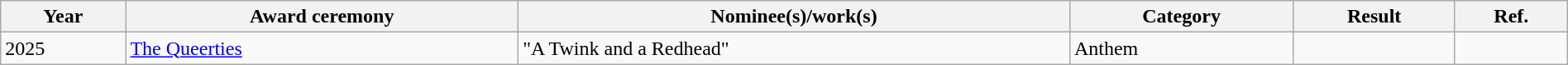<table class="wikitable plainrowheaders" style="width: 100%;">
<tr>
<th scope="col">Year</th>
<th scope="col">Award ceremony</th>
<th scope="col">Nominee(s)/work(s)</th>
<th scope="col">Category</th>
<th scope="col">Result</th>
<th>Ref.</th>
</tr>
<tr>
<td>2025</td>
<td><a href='#'>The Queerties</a></td>
<td>"A Twink and a Redhead"</td>
<td>Anthem</td>
<td></td>
<td></td>
</tr>
</table>
